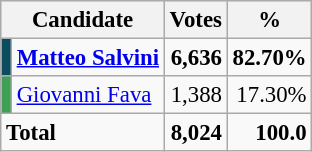<table class="wikitable" style="font-size:95%">
<tr bgcolor="#E9E9E9">
<th rowspan="1" colspan="2">Candidate</th>
<th rowspan="1" colspan="1">Votes</th>
<th rowspan="1" colspan="1">%</th>
</tr>
<tr>
<td style="color:inherit;background:#0B4C5F"></td>
<td align="left"><strong><a href='#'>Matteo Salvini</a></strong></td>
<td align="right"><strong>6,636</strong></td>
<td align="right"><strong>82.70%</strong></td>
</tr>
<tr>
<td style="color:inherit;background:#3EA055"></td>
<td align="left"><a href='#'>Giovanni Fava</a></td>
<td align="right">1,388</td>
<td align="right">17.30%</td>
</tr>
<tr>
<td align="left" colspan=2><strong>Total</strong></td>
<td align="right"><strong>8,024</strong></td>
<td align="right"><strong>100.0</strong></td>
</tr>
</table>
